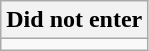<table class="wikitable collapsible collapsed">
<tr>
<th>Did not enter</th>
</tr>
<tr>
<td></td>
</tr>
</table>
